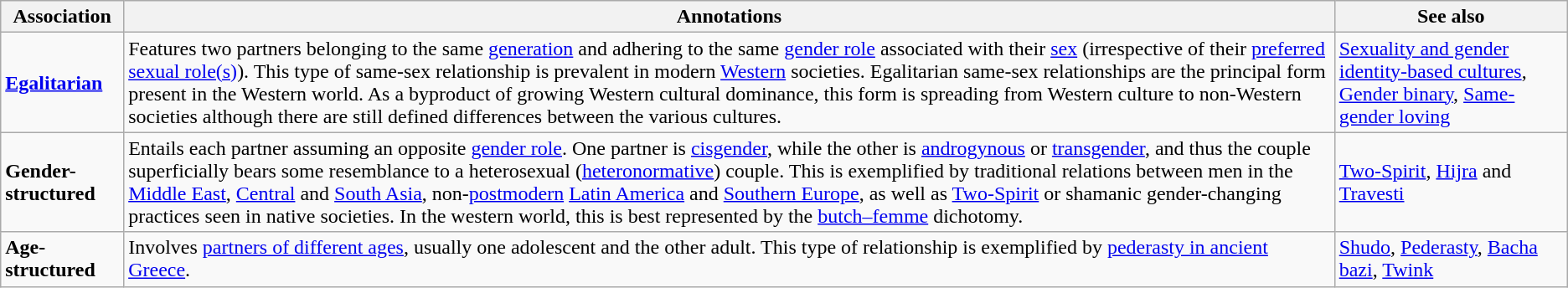<table class="wikitable">
<tr>
<th>Association</th>
<th>Annotations</th>
<th>See also</th>
</tr>
<tr>
<td><strong><a href='#'>Egalitarian</a></strong></td>
<td>Features two partners belonging to the same <a href='#'>generation</a> and adhering to the same <a href='#'>gender role</a> associated with their <a href='#'>sex</a> (irrespective of their <a href='#'>preferred sexual role(s)</a>). This type of same-sex relationship is prevalent in modern <a href='#'>Western</a> societies.  Egalitarian same-sex relationships are the principal form present in the Western world.  As a byproduct of growing Western cultural dominance, this form is spreading from Western culture to non-Western societies although there are still defined differences between the various cultures.<br></td>
<td><a href='#'>Sexuality and gender identity-based cultures</a>, <a href='#'>Gender binary</a>, <a href='#'>Same-gender loving</a></td>
</tr>
<tr>
<td><strong>Gender-structured</strong></td>
<td>Entails each partner assuming an opposite <a href='#'>gender role</a>. One partner is <a href='#'>cisgender</a>, while the other is <a href='#'>androgynous</a> or <a href='#'>transgender</a>, and thus the couple superficially bears some resemblance to a heterosexual (<a href='#'>heteronormative</a>) couple. This is exemplified by traditional relations between men in the <a href='#'>Middle East</a>, <a href='#'>Central</a> and <a href='#'>South Asia</a>, non-<a href='#'>postmodern</a> <a href='#'>Latin America</a> and <a href='#'>Southern Europe</a>, as well as <a href='#'>Two-Spirit</a> or shamanic gender-changing practices seen in native societies. In the western world, this is best represented by the <a href='#'>butch–femme</a> dichotomy.</td>
<td><a href='#'>Two-Spirit</a>, <a href='#'>Hijra</a> and <a href='#'>Travesti</a></td>
</tr>
<tr>
<td><strong>Age-structured</strong></td>
<td>Involves <a href='#'>partners of different ages</a>, usually one adolescent and the other adult. This type of relationship is exemplified by <a href='#'>pederasty in ancient Greece</a>.</td>
<td><a href='#'>Shudo</a>, <a href='#'>Pederasty</a>, <a href='#'>Bacha bazi</a>, <a href='#'>Twink</a></td>
</tr>
</table>
